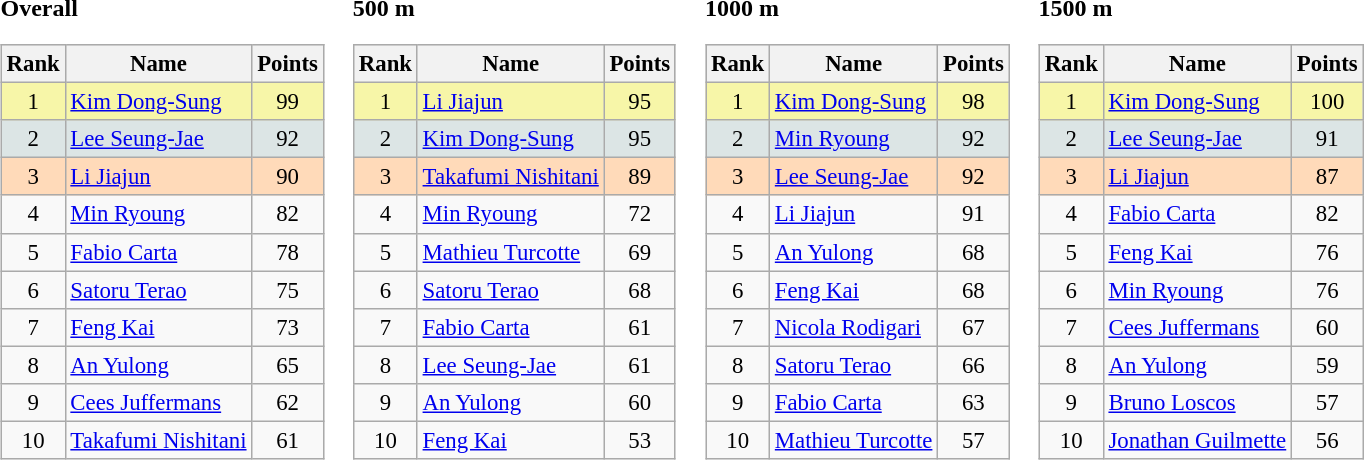<table>
<tr valign="top">
<td><br><strong>Overall</strong><br><table class="wikitable" style="font-size:95%; text-align: center">
<tr style="background:#dcdcdc;">
<th>Rank</th>
<th>Name</th>
<th>Points</th>
</tr>
<tr bgcolor="#F7F6A8" |>
<td>1</td>
<td align="left"> <a href='#'>Kim Dong-Sung</a></td>
<td>99</td>
</tr>
<tr bgcolor="#DCE5E5">
<td>2</td>
<td align="left"> <a href='#'>Lee Seung-Jae</a></td>
<td>92</td>
</tr>
<tr bgcolor="#FFDAB9">
<td>3</td>
<td align="left"> <a href='#'>Li Jiajun</a></td>
<td>90</td>
</tr>
<tr>
<td>4</td>
<td align="left"> <a href='#'>Min Ryoung</a></td>
<td>82</td>
</tr>
<tr>
<td>5</td>
<td align="left"> <a href='#'>Fabio Carta</a></td>
<td>78</td>
</tr>
<tr>
<td>6</td>
<td align="left"> <a href='#'>Satoru Terao</a></td>
<td>75</td>
</tr>
<tr>
<td>7</td>
<td align="left"> <a href='#'>Feng Kai</a></td>
<td>73</td>
</tr>
<tr>
<td>8</td>
<td align="left"> <a href='#'>An Yulong</a></td>
<td>65</td>
</tr>
<tr>
<td>9</td>
<td align="left"> <a href='#'>Cees Juffermans</a></td>
<td>62</td>
</tr>
<tr>
<td>10</td>
<td align="left"> <a href='#'>Takafumi Nishitani</a></td>
<td>61</td>
</tr>
</table>
</td>
<td><br><strong>500 m</strong><br><table class="wikitable" style="font-size:95%; text-align: center">
<tr style="background:#dcdcdc;">
<th>Rank</th>
<th>Name</th>
<th>Points</th>
</tr>
<tr bgcolor="#F7F6A8" |>
<td>1</td>
<td align="left"> <a href='#'>Li Jiajun</a></td>
<td>95</td>
</tr>
<tr bgcolor="#DCE5E5">
<td>2</td>
<td align="left"> <a href='#'>Kim Dong-Sung</a></td>
<td>95</td>
</tr>
<tr bgcolor="#FFDAB9">
<td>3</td>
<td align="left"> <a href='#'>Takafumi Nishitani</a></td>
<td>89</td>
</tr>
<tr>
<td>4</td>
<td align="left"> <a href='#'>Min Ryoung</a></td>
<td>72</td>
</tr>
<tr>
<td>5</td>
<td align="left"> <a href='#'>Mathieu Turcotte</a></td>
<td>69</td>
</tr>
<tr>
<td>6</td>
<td align="left"> <a href='#'>Satoru Terao</a></td>
<td>68</td>
</tr>
<tr>
<td>7</td>
<td align="left"> <a href='#'>Fabio Carta</a></td>
<td>61</td>
</tr>
<tr>
<td>8</td>
<td align="left"> <a href='#'>Lee Seung-Jae</a></td>
<td>61</td>
</tr>
<tr>
<td>9</td>
<td align="left"> <a href='#'>An Yulong</a></td>
<td>60</td>
</tr>
<tr>
<td>10</td>
<td align="left"> <a href='#'>Feng Kai</a></td>
<td>53</td>
</tr>
</table>
</td>
<td><br><strong>1000 m </strong><br><table class="wikitable" style="font-size:95%; text-align: center">
<tr style="background:#dcdcdc;">
<th>Rank</th>
<th>Name</th>
<th>Points</th>
</tr>
<tr bgcolor="#F7F6A8" |>
<td>1</td>
<td align="left"> <a href='#'>Kim Dong-Sung</a></td>
<td>98</td>
</tr>
<tr bgcolor="#DCE5E5">
<td>2</td>
<td align="left"> <a href='#'>Min Ryoung</a></td>
<td>92</td>
</tr>
<tr bgcolor="#FFDAB9">
<td>3</td>
<td align="left"> <a href='#'>Lee Seung-Jae</a></td>
<td>92</td>
</tr>
<tr>
<td>4</td>
<td align="left"> <a href='#'>Li Jiajun</a></td>
<td>91</td>
</tr>
<tr>
<td>5</td>
<td align="left"> <a href='#'>An Yulong</a></td>
<td>68</td>
</tr>
<tr>
<td>6</td>
<td align="left"> <a href='#'>Feng Kai</a></td>
<td>68</td>
</tr>
<tr>
<td>7</td>
<td align="left"> <a href='#'>Nicola Rodigari</a></td>
<td>67</td>
</tr>
<tr>
<td>8</td>
<td align="left"> <a href='#'>Satoru Terao</a></td>
<td>66</td>
</tr>
<tr>
<td>9</td>
<td align="left"> <a href='#'>Fabio Carta</a></td>
<td>63</td>
</tr>
<tr>
<td>10</td>
<td align="left"> <a href='#'>Mathieu Turcotte</a></td>
<td>57</td>
</tr>
</table>
</td>
<td><br><strong>1500 m </strong><br><table class="wikitable" style="font-size:95%; text-align: center">
<tr style="background:#dcdcdc;">
<th>Rank</th>
<th>Name</th>
<th>Points</th>
</tr>
<tr bgcolor="#F7F6A8" |>
<td>1</td>
<td align="left"> <a href='#'>Kim Dong-Sung</a></td>
<td>100</td>
</tr>
<tr bgcolor="#DCE5E5">
<td>2</td>
<td align="left"> <a href='#'>Lee Seung-Jae</a></td>
<td>91</td>
</tr>
<tr bgcolor="#FFDAB9">
<td>3</td>
<td align="left"> <a href='#'>Li Jiajun</a></td>
<td>87</td>
</tr>
<tr>
<td>4</td>
<td align="left"> <a href='#'>Fabio Carta</a></td>
<td>82</td>
</tr>
<tr>
<td>5</td>
<td align="left"> <a href='#'>Feng Kai</a></td>
<td>76</td>
</tr>
<tr>
<td>6</td>
<td align="left"> <a href='#'>Min Ryoung</a></td>
<td>76</td>
</tr>
<tr>
<td>7</td>
<td align="left"> <a href='#'>Cees Juffermans</a></td>
<td>60</td>
</tr>
<tr>
<td>8</td>
<td align="left"> <a href='#'>An Yulong</a></td>
<td>59</td>
</tr>
<tr>
<td>9</td>
<td align="left"> <a href='#'>Bruno Loscos</a></td>
<td>57</td>
</tr>
<tr>
<td>10</td>
<td align="left"> <a href='#'>Jonathan Guilmette</a></td>
<td>56</td>
</tr>
</table>
</td>
</tr>
</table>
